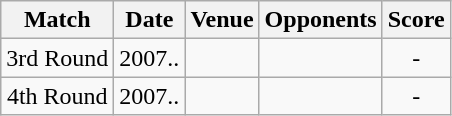<table class="wikitable" style="text-align:center;">
<tr>
<th>Match</th>
<th>Date</th>
<th>Venue</th>
<th>Opponents</th>
<th>Score</th>
</tr>
<tr>
<td>3rd Round</td>
<td>2007..</td>
<td><a href='#'></a></td>
<td><a href='#'></a></td>
<td>-</td>
</tr>
<tr>
<td>4th Round</td>
<td>2007..</td>
<td><a href='#'></a></td>
<td><a href='#'></a></td>
<td>-</td>
</tr>
</table>
